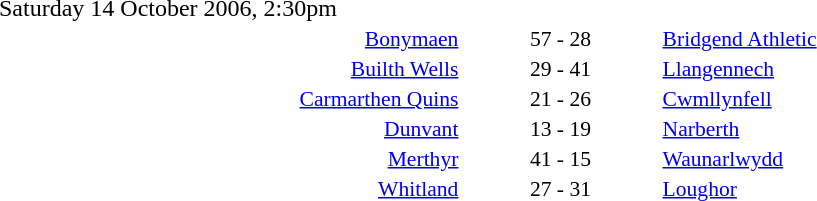<table style="width:70%;" cellspacing="1">
<tr>
<th width=35%></th>
<th width=15%></th>
<th></th>
</tr>
<tr>
<td>Saturday 14 October 2006, 2:30pm</td>
</tr>
<tr style=font-size:90%>
<td align=right><a href='#'>Bonymaen</a></td>
<td align=center>57 - 28</td>
<td><a href='#'>Bridgend Athletic</a></td>
</tr>
<tr style=font-size:90%>
<td align=right><a href='#'>Builth Wells</a></td>
<td align=center>29 - 41</td>
<td><a href='#'>Llangennech</a></td>
</tr>
<tr style=font-size:90%>
<td align=right><a href='#'>Carmarthen Quins</a></td>
<td align=center>21 - 26</td>
<td><a href='#'>Cwmllynfell</a></td>
</tr>
<tr style=font-size:90%>
<td align=right><a href='#'>Dunvant</a></td>
<td align=center>13 - 19</td>
<td><a href='#'>Narberth</a></td>
</tr>
<tr style=font-size:90%>
<td align=right><a href='#'>Merthyr</a></td>
<td align=center>41 - 15</td>
<td><a href='#'>Waunarlwydd</a></td>
</tr>
<tr style=font-size:90%>
<td align=right><a href='#'>Whitland</a></td>
<td align=center>27 - 31</td>
<td><a href='#'>Loughor</a></td>
</tr>
</table>
